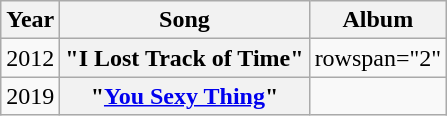<table class="wikitable plainrowheaders" style=text-align:center;>
<tr>
<th>Year</th>
<th>Song</th>
<th>Album</th>
</tr>
<tr>
<td>2012</td>
<th scope="row">"I Lost Track of Time"</th>
<td>rowspan="2" </td>
</tr>
<tr>
<td>2019</td>
<th scope="row">"<a href='#'>You Sexy Thing</a>"</th>
</tr>
</table>
